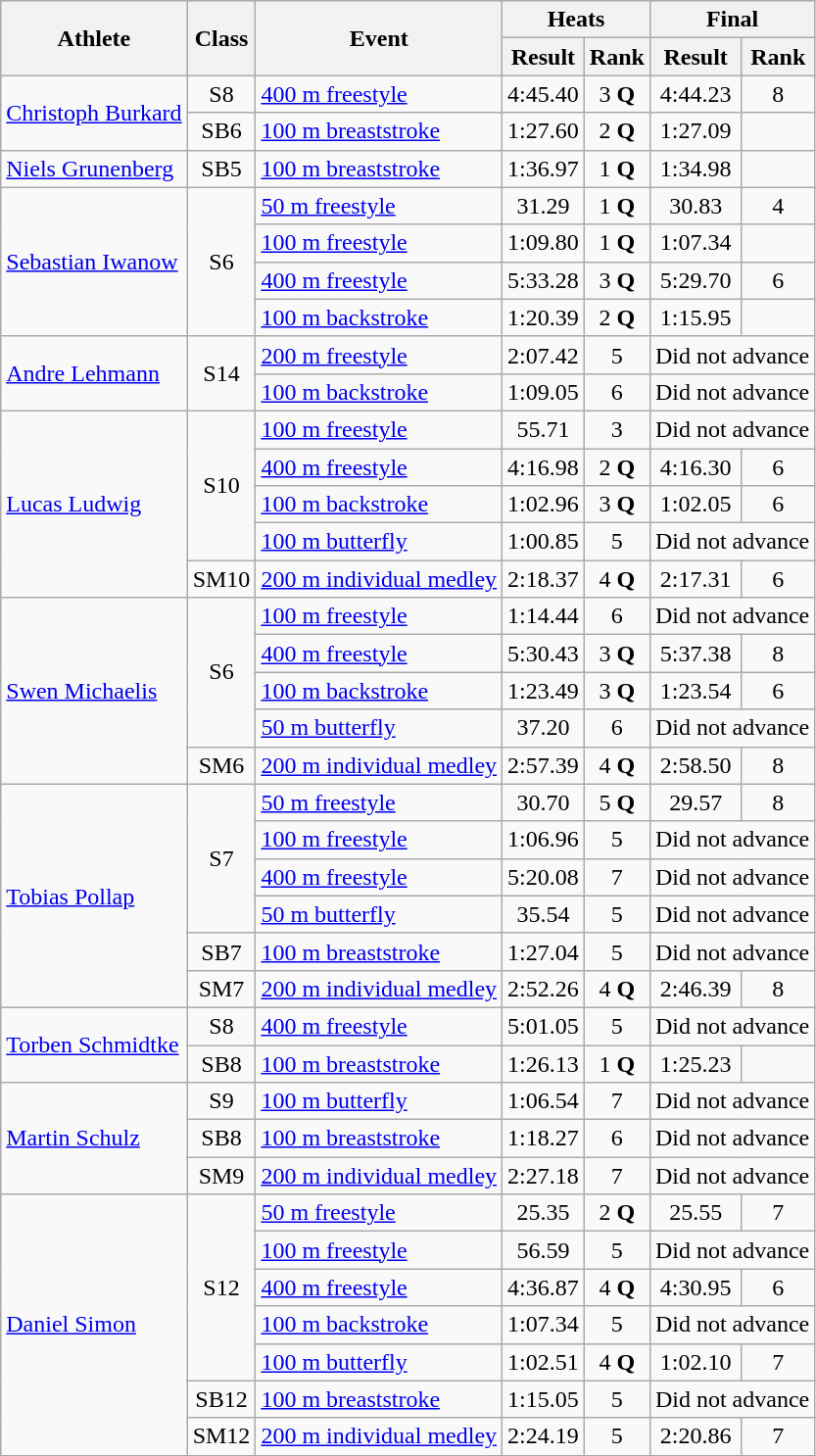<table class=wikitable>
<tr>
<th rowspan="2">Athlete</th>
<th rowspan="2">Class</th>
<th rowspan="2">Event</th>
<th colspan="2">Heats</th>
<th colspan="2">Final</th>
</tr>
<tr>
<th>Result</th>
<th>Rank</th>
<th>Result</th>
<th>Rank</th>
</tr>
<tr>
<td rowspan="2"><a href='#'>Christoph Burkard</a></td>
<td style="text-align:center;">S8</td>
<td><a href='#'>400 m freestyle</a></td>
<td style="text-align:center;">4:45.40</td>
<td style="text-align:center;">3 <strong>Q</strong></td>
<td style="text-align:center;">4:44.23</td>
<td style="text-align:center;">8</td>
</tr>
<tr>
<td style="text-align:center;">SB6</td>
<td><a href='#'>100 m breaststroke</a></td>
<td style="text-align:center;">1:27.60</td>
<td style="text-align:center;">2 <strong>Q</strong></td>
<td style="text-align:center;">1:27.09</td>
<td style="text-align:center;"></td>
</tr>
<tr>
<td><a href='#'>Niels Grunenberg</a></td>
<td style="text-align:center;">SB5</td>
<td><a href='#'>100 m breaststroke</a></td>
<td style="text-align:center;">1:36.97</td>
<td style="text-align:center;">1 <strong>Q</strong></td>
<td style="text-align:center;">1:34.98</td>
<td style="text-align:center;"></td>
</tr>
<tr>
<td rowspan="4"><a href='#'>Sebastian Iwanow</a></td>
<td rowspan="4" style="text-align:center;">S6</td>
<td><a href='#'>50 m freestyle</a></td>
<td style="text-align:center;">31.29</td>
<td style="text-align:center;">1 <strong>Q</strong></td>
<td style="text-align:center;">30.83</td>
<td style="text-align:center;">4</td>
</tr>
<tr>
<td><a href='#'>100 m freestyle</a></td>
<td style="text-align:center;">1:09.80</td>
<td style="text-align:center;">1 <strong>Q</strong></td>
<td style="text-align:center;">1:07.34</td>
<td style="text-align:center;"></td>
</tr>
<tr>
<td><a href='#'>400 m freestyle</a></td>
<td style="text-align:center;">5:33.28</td>
<td style="text-align:center;">3 <strong>Q</strong></td>
<td style="text-align:center;">5:29.70</td>
<td style="text-align:center;">6</td>
</tr>
<tr>
<td><a href='#'>100 m backstroke</a></td>
<td style="text-align:center;">1:20.39</td>
<td style="text-align:center;">2 <strong>Q</strong></td>
<td style="text-align:center;">1:15.95</td>
<td style="text-align:center;"></td>
</tr>
<tr>
<td rowspan="2"><a href='#'>Andre Lehmann</a></td>
<td rowspan="2" style="text-align:center;">S14</td>
<td><a href='#'>200 m freestyle</a></td>
<td style="text-align:center;">2:07.42</td>
<td style="text-align:center;">5</td>
<td colspan="2" style="text-align:center;">Did not advance</td>
</tr>
<tr>
<td><a href='#'>100 m backstroke</a></td>
<td style="text-align:center;">1:09.05</td>
<td style="text-align:center;">6</td>
<td colspan="2" style="text-align:center;">Did not advance</td>
</tr>
<tr>
<td rowspan="5"><a href='#'>Lucas Ludwig</a></td>
<td rowspan="4" style="text-align:center;">S10</td>
<td><a href='#'>100 m freestyle</a></td>
<td style="text-align:center;">55.71</td>
<td style="text-align:center;">3</td>
<td colspan="2" style="text-align:center;">Did not advance</td>
</tr>
<tr>
<td><a href='#'>400 m freestyle</a></td>
<td style="text-align:center;">4:16.98</td>
<td style="text-align:center;">2 <strong>Q</strong></td>
<td style="text-align:center;">4:16.30</td>
<td style="text-align:center;">6</td>
</tr>
<tr>
<td><a href='#'>100 m backstroke</a></td>
<td style="text-align:center;">1:02.96</td>
<td style="text-align:center;">3 <strong>Q</strong></td>
<td style="text-align:center;">1:02.05</td>
<td style="text-align:center;">6</td>
</tr>
<tr>
<td><a href='#'>100 m butterfly</a></td>
<td style="text-align:center;">1:00.85</td>
<td style="text-align:center;">5</td>
<td colspan="2" style="text-align:center;">Did not advance</td>
</tr>
<tr>
<td style="text-align:center;">SM10</td>
<td><a href='#'>200 m individual medley</a></td>
<td style="text-align:center;">2:18.37</td>
<td style="text-align:center;">4 <strong>Q</strong></td>
<td style="text-align:center;">2:17.31</td>
<td style="text-align:center;">6</td>
</tr>
<tr>
<td rowspan="5"><a href='#'>Swen Michaelis</a></td>
<td rowspan="4" style="text-align:center;">S6</td>
<td><a href='#'>100 m freestyle</a></td>
<td style="text-align:center;">1:14.44</td>
<td style="text-align:center;">6</td>
<td colspan="2" style="text-align:center;">Did not advance</td>
</tr>
<tr>
<td><a href='#'>400 m freestyle</a></td>
<td style="text-align:center;">5:30.43</td>
<td style="text-align:center;">3 <strong>Q</strong></td>
<td style="text-align:center;">5:37.38</td>
<td style="text-align:center;">8</td>
</tr>
<tr>
<td><a href='#'>100 m backstroke</a></td>
<td style="text-align:center;">1:23.49</td>
<td style="text-align:center;">3 <strong>Q</strong></td>
<td style="text-align:center;">1:23.54</td>
<td style="text-align:center;">6</td>
</tr>
<tr>
<td><a href='#'>50 m butterfly</a></td>
<td style="text-align:center;">37.20</td>
<td style="text-align:center;">6</td>
<td colspan="2" style="text-align:center;">Did not advance</td>
</tr>
<tr>
<td style="text-align:center;">SM6</td>
<td><a href='#'>200 m individual medley</a></td>
<td style="text-align:center;">2:57.39</td>
<td style="text-align:center;">4 <strong>Q</strong></td>
<td style="text-align:center;">2:58.50</td>
<td style="text-align:center;">8</td>
</tr>
<tr>
<td rowspan="6"><a href='#'>Tobias Pollap</a></td>
<td rowspan="4" style="text-align:center;">S7</td>
<td><a href='#'>50 m freestyle</a></td>
<td style="text-align:center;">30.70</td>
<td style="text-align:center;">5 <strong>Q</strong></td>
<td style="text-align:center;">29.57</td>
<td style="text-align:center;">8</td>
</tr>
<tr>
<td><a href='#'>100 m freestyle</a></td>
<td style="text-align:center;">1:06.96</td>
<td style="text-align:center;">5</td>
<td colspan="2" style="text-align:center;">Did not advance</td>
</tr>
<tr>
<td><a href='#'>400 m freestyle</a></td>
<td style="text-align:center;">5:20.08</td>
<td style="text-align:center;">7</td>
<td colspan="2" style="text-align:center;">Did not advance</td>
</tr>
<tr>
<td><a href='#'>50 m butterfly</a></td>
<td style="text-align:center;">35.54</td>
<td style="text-align:center;">5</td>
<td colspan="2" style="text-align:center;">Did not advance</td>
</tr>
<tr>
<td style="text-align:center;">SB7</td>
<td><a href='#'>100 m breaststroke</a></td>
<td style="text-align:center;">1:27.04</td>
<td style="text-align:center;">5</td>
<td colspan="2" style="text-align:center;">Did not advance</td>
</tr>
<tr>
<td style="text-align:center;">SM7</td>
<td><a href='#'>200 m individual medley</a></td>
<td style="text-align:center;">2:52.26</td>
<td style="text-align:center;">4 <strong>Q</strong></td>
<td style="text-align:center;">2:46.39</td>
<td style="text-align:center;">8</td>
</tr>
<tr>
<td rowspan="2"><a href='#'>Torben Schmidtke</a></td>
<td style="text-align:center;">S8</td>
<td><a href='#'>400 m freestyle</a></td>
<td style="text-align:center;">5:01.05</td>
<td style="text-align:center;">5</td>
<td colspan="2" style="text-align:center;">Did not advance</td>
</tr>
<tr>
<td style="text-align:center;">SB8</td>
<td><a href='#'>100 m breaststroke</a></td>
<td style="text-align:center;">1:26.13 <strong></strong></td>
<td style="text-align:center;">1 <strong>Q</strong></td>
<td style="text-align:center;">1:25.23</td>
<td style="text-align:center;"></td>
</tr>
<tr>
<td rowspan="3"><a href='#'>Martin Schulz</a></td>
<td style="text-align:center;">S9</td>
<td><a href='#'>100 m butterfly</a></td>
<td style="text-align:center;">1:06.54</td>
<td style="text-align:center;">7</td>
<td colspan="2" style="text-align:center;">Did not advance</td>
</tr>
<tr>
<td style="text-align:center;">SB8</td>
<td><a href='#'>100 m breaststroke</a></td>
<td style="text-align:center;">1:18.27</td>
<td style="text-align:center;">6</td>
<td colspan="2" style="text-align:center;">Did not advance</td>
</tr>
<tr>
<td style="text-align:center;">SM9</td>
<td><a href='#'>200 m individual medley</a></td>
<td style="text-align:center;">2:27.18</td>
<td style="text-align:center;">7</td>
<td colspan="2" style="text-align:center;">Did not advance</td>
</tr>
<tr>
<td rowspan="7"><a href='#'>Daniel Simon</a></td>
<td rowspan="5" style="text-align:center;">S12</td>
<td><a href='#'>50 m freestyle</a></td>
<td style="text-align:center;">25.35</td>
<td style="text-align:center;">2 <strong>Q</strong></td>
<td style="text-align:center;">25.55</td>
<td style="text-align:center;">7</td>
</tr>
<tr>
<td><a href='#'>100 m freestyle</a></td>
<td style="text-align:center;">56.59</td>
<td style="text-align:center;">5</td>
<td colspan="2" style="text-align:center;">Did not advance</td>
</tr>
<tr>
<td><a href='#'>400 m freestyle</a></td>
<td style="text-align:center;">4:36.87</td>
<td style="text-align:center;">4 <strong>Q</strong></td>
<td style="text-align:center;">4:30.95</td>
<td style="text-align:center;">6</td>
</tr>
<tr>
<td><a href='#'>100 m backstroke</a></td>
<td style="text-align:center;">1:07.34</td>
<td style="text-align:center;">5</td>
<td colspan="2" style="text-align:center;">Did not advance</td>
</tr>
<tr>
<td><a href='#'>100 m butterfly</a></td>
<td style="text-align:center;">1:02.51</td>
<td style="text-align:center;">4 <strong>Q</strong></td>
<td style="text-align:center;">1:02.10</td>
<td style="text-align:center;">7</td>
</tr>
<tr>
<td style="text-align:center;">SB12</td>
<td><a href='#'>100 m breaststroke</a></td>
<td style="text-align:center;">1:15.05</td>
<td style="text-align:center;">5</td>
<td colspan="2" style="text-align:center;">Did not advance</td>
</tr>
<tr>
<td style="text-align:center;">SM12</td>
<td><a href='#'>200 m individual medley</a></td>
<td style="text-align:center;">2:24.19</td>
<td style="text-align:center;">5</td>
<td style="text-align:center;">2:20.86</td>
<td style="text-align:center;">7</td>
</tr>
<tr>
</tr>
</table>
